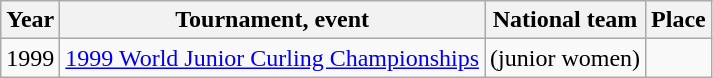<table class="wikitable">
<tr>
<th scope="col">Year</th>
<th scope="col">Tournament, event</th>
<th scope="col">National team</th>
<th scope="col">Place</th>
</tr>
<tr>
<td>1999</td>
<td><a href='#'>1999 World Junior Curling Championships</a></td>
<td> (junior women)</td>
<td></td>
</tr>
</table>
